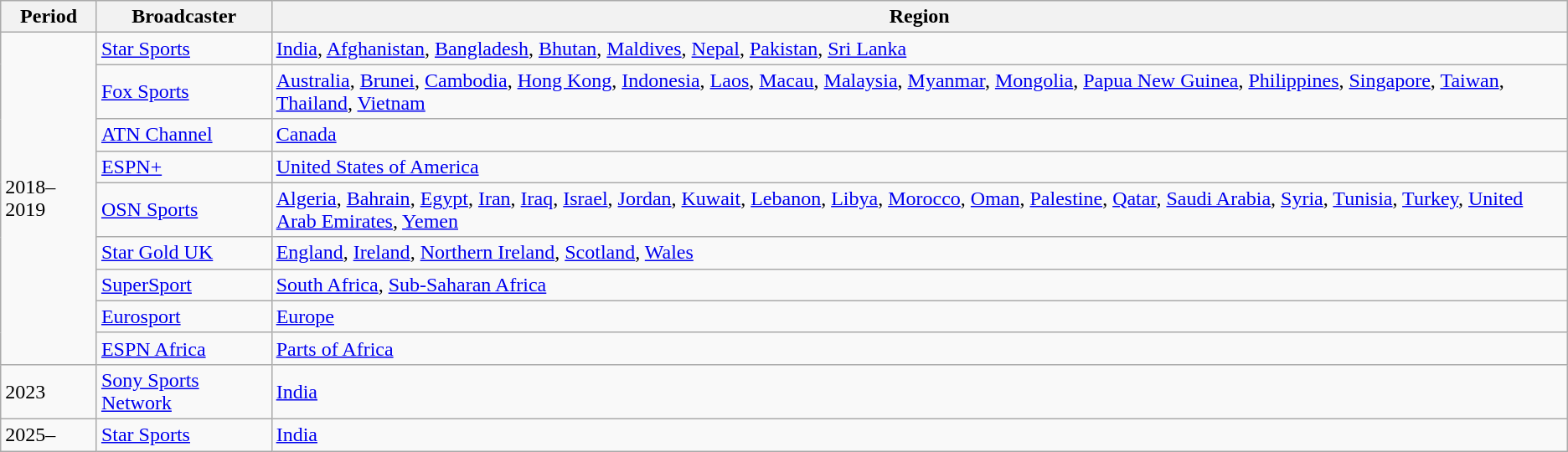<table class="wikitable" style="text-align:left;">
<tr>
<th>Period</th>
<th>Broadcaster</th>
<th>Region</th>
</tr>
<tr>
<td rowspan = 9>2018–2019</td>
<td><a href='#'>Star Sports</a></td>
<td><a href='#'>India</a>, <a href='#'>Afghanistan</a>, <a href='#'>Bangladesh</a>, <a href='#'>Bhutan</a>, <a href='#'>Maldives</a>, <a href='#'>Nepal</a>, <a href='#'>Pakistan</a>, <a href='#'>Sri Lanka</a></td>
</tr>
<tr>
<td><a href='#'>Fox Sports</a></td>
<td><a href='#'>Australia</a>, <a href='#'>Brunei</a>, <a href='#'>Cambodia</a>, <a href='#'>Hong Kong</a>, <a href='#'>Indonesia</a>, <a href='#'>Laos</a>, <a href='#'>Macau</a>, <a href='#'>Malaysia</a>, <a href='#'>Myanmar</a>, <a href='#'>Mongolia</a>, <a href='#'>Papua New Guinea</a>, <a href='#'>Philippines</a>, <a href='#'>Singapore</a>, <a href='#'>Taiwan</a>, <a href='#'>Thailand</a>, <a href='#'>Vietnam</a></td>
</tr>
<tr>
<td><a href='#'>ATN Channel</a></td>
<td><a href='#'>Canada</a></td>
</tr>
<tr>
<td><a href='#'>ESPN+</a></td>
<td><a href='#'>United States of America</a></td>
</tr>
<tr>
<td><a href='#'>OSN Sports</a></td>
<td><a href='#'>Algeria</a>, <a href='#'>Bahrain</a>, <a href='#'>Egypt</a>, <a href='#'>Iran</a>, <a href='#'>Iraq</a>, <a href='#'>Israel</a>, <a href='#'>Jordan</a>, <a href='#'>Kuwait</a>, <a href='#'>Lebanon</a>, <a href='#'>Libya</a>, <a href='#'>Morocco</a>, <a href='#'>Oman</a>, <a href='#'>Palestine</a>, <a href='#'>Qatar</a>, <a href='#'>Saudi Arabia</a>, <a href='#'>Syria</a>, <a href='#'>Tunisia</a>, <a href='#'>Turkey</a>, <a href='#'>United Arab Emirates</a>, <a href='#'>Yemen</a></td>
</tr>
<tr>
<td><a href='#'>Star Gold UK</a></td>
<td><a href='#'>England</a>, <a href='#'>Ireland</a>, <a href='#'>Northern Ireland</a>, <a href='#'>Scotland</a>, <a href='#'>Wales</a></td>
</tr>
<tr>
<td><a href='#'>SuperSport</a></td>
<td><a href='#'>South Africa</a>, <a href='#'>Sub-Saharan Africa</a></td>
</tr>
<tr>
<td><a href='#'>Eurosport</a></td>
<td><a href='#'>Europe</a></td>
</tr>
<tr>
<td><a href='#'>ESPN Africa</a></td>
<td><a href='#'>Parts of Africa</a></td>
</tr>
<tr>
<td>2023</td>
<td><a href='#'>Sony Sports Network</a></td>
<td><a href='#'>India</a></td>
</tr>
<tr>
<td>2025–</td>
<td><a href='#'>Star Sports</a></td>
<td><a href='#'>India</a></td>
</tr>
</table>
